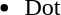<table width="90%">
<tr>
<td><br><ul><li>Dot</li></ul></td>
</tr>
</table>
